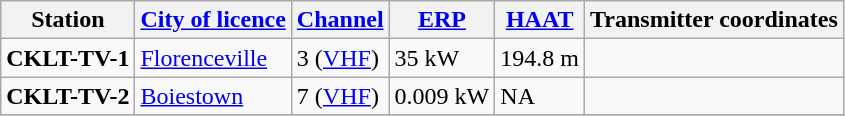<table class="wikitable">
<tr>
<th>Station</th>
<th><a href='#'>City of licence</a></th>
<th><a href='#'>Channel</a></th>
<th><a href='#'>ERP</a></th>
<th><a href='#'>HAAT</a></th>
<th>Transmitter coordinates</th>
</tr>
<tr style="vertical-align: top; text-align: left;">
<td><strong>CKLT-TV-1</strong></td>
<td><a href='#'>Florenceville</a></td>
<td>3 (<a href='#'>VHF</a>)</td>
<td>35 kW</td>
<td>194.8 m</td>
<td></td>
</tr>
<tr style="vertical-align: top; text-align: left;">
<td><strong>CKLT-TV-2</strong></td>
<td><a href='#'>Boiestown</a></td>
<td>7 (<a href='#'>VHF</a>)</td>
<td>0.009 kW</td>
<td>NA</td>
<td></td>
</tr>
<tr style="vertical-align: top; text-align: left;">
</tr>
</table>
